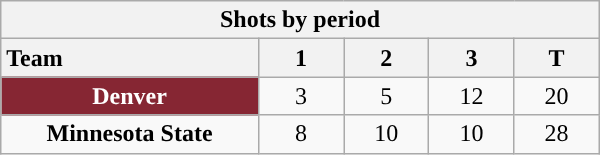<table class="wikitable" style="width:25em; text-align:right;">
<tr>
<th colspan=5>Shots by period</th>
</tr>
<tr>
<th style="width:10em; text-align:left;">Team</th>
<th style="width:3em;">1</th>
<th style="width:3em;">2</th>
<th style="width:3em;">3</th>
<th style="width:3em;">T</th>
</tr>
<tr>
<td align=center style="color:white; background:#862633; "><strong>Denver</strong></td>
<td align=center>3</td>
<td align=center>5</td>
<td align=center>12</td>
<td align=center>20</td>
</tr>
<tr>
<td align=center><strong>Minnesota State</strong></td>
<td align=center>8</td>
<td align=center>10</td>
<td align=center>10</td>
<td align=center>28</td>
</tr>
</table>
